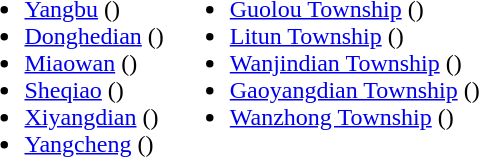<table>
<tr>
<td valign="top"><br><ul><li><a href='#'>Yangbu</a> ()</li><li><a href='#'>Donghedian</a> ()</li><li><a href='#'>Miaowan</a> ()</li><li><a href='#'>Sheqiao</a> ()</li><li><a href='#'>Xiyangdian</a> ()</li><li><a href='#'>Yangcheng</a> ()</li></ul></td>
<td valign="top"><br><ul><li><a href='#'>Guolou Township</a> ()</li><li><a href='#'>Litun Township</a> ()</li><li><a href='#'>Wanjindian Township</a> ()</li><li><a href='#'>Gaoyangdian Township</a> ()</li><li><a href='#'>Wanzhong Township</a> ()</li></ul></td>
</tr>
</table>
